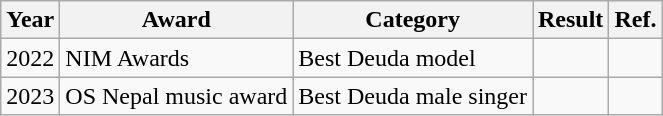<table class="wikitable">
<tr>
<th>Year</th>
<th>Award</th>
<th>Category</th>
<th>Result</th>
<th>Ref.</th>
</tr>
<tr>
<td>2022</td>
<td>NIM Awards</td>
<td>Best Deuda model</td>
<td></td>
<td></td>
</tr>
<tr>
<td>2023</td>
<td>OS Nepal music award</td>
<td>Best Deuda male singer</td>
<td></td>
<td></td>
</tr>
</table>
